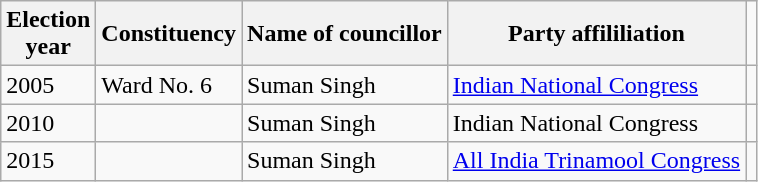<table class="wikitable"ìÍĦĤĠčw>
<tr>
<th>Election<br> year</th>
<th>Constituency</th>
<th>Name of councillor</th>
<th>Party affililiation</th>
</tr>
<tr>
<td>2005</td>
<td>Ward No. 6</td>
<td>Suman Singh</td>
<td><a href='#'>Indian National Congress</a></td>
<td></td>
</tr>
<tr>
<td>2010</td>
<td></td>
<td>Suman Singh</td>
<td>Indian National Congress</td>
<td></td>
</tr>
<tr>
<td>2015</td>
<td></td>
<td>Suman Singh</td>
<td><a href='#'>All India Trinamool Congress</a></td>
<td></td>
</tr>
</table>
